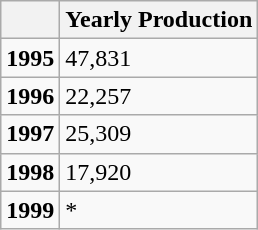<table class="wikitable">
<tr>
<th></th>
<th>Yearly Production</th>
</tr>
<tr>
<td><strong>1995</strong></td>
<td>47,831</td>
</tr>
<tr>
<td><strong>1996</strong></td>
<td>22,257</td>
</tr>
<tr>
<td><strong>1997</strong></td>
<td>25,309</td>
</tr>
<tr>
<td><strong>1998</strong></td>
<td>17,920</td>
</tr>
<tr>
<td><strong>1999</strong></td>
<td>*</td>
</tr>
</table>
